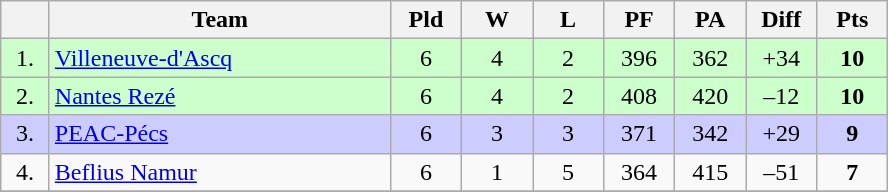<table class="wikitable" style="text-align:center">
<tr>
<th width=25></th>
<th width=220>Team</th>
<th width=40>Pld</th>
<th width=40>W</th>
<th width=40>L</th>
<th width=40>PF</th>
<th width=40>PA</th>
<th width=40>Diff</th>
<th width=40>Pts</th>
</tr>
<tr style="background:#cfc;">
<td>1.</td>
<td align=left> <a href='#'>Villeneuve-d'Ascq</a></td>
<td>6</td>
<td>4</td>
<td>2</td>
<td>396</td>
<td>362</td>
<td>+34</td>
<td><strong>10</strong></td>
</tr>
<tr style="background:#cfc;">
<td>2.</td>
<td align=left> <a href='#'>Nantes Rezé</a></td>
<td>6</td>
<td>4</td>
<td>2</td>
<td>408</td>
<td>420</td>
<td>–12</td>
<td><strong>10</strong></td>
</tr>
<tr style="background:#ccccff;">
<td>3.</td>
<td align=left> <a href='#'>PEAC-Pécs</a></td>
<td>6</td>
<td>3</td>
<td>3</td>
<td>371</td>
<td>342</td>
<td>+29</td>
<td><strong>9</strong></td>
</tr>
<tr>
<td>4.</td>
<td align=left> <a href='#'>Beflius Namur</a></td>
<td>6</td>
<td>1</td>
<td>5</td>
<td>364</td>
<td>415</td>
<td>–51</td>
<td><strong>7</strong></td>
</tr>
<tr>
</tr>
</table>
